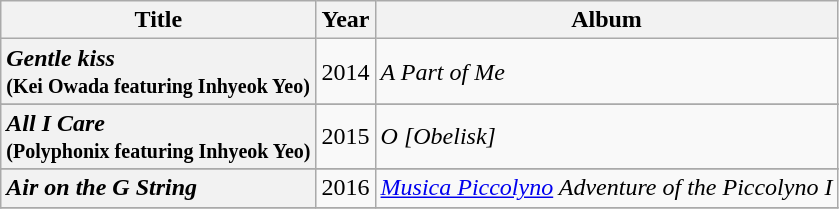<table class="wikitable">
<tr>
<th>Title</th>
<th>Year</th>
<th>Album</th>
</tr>
<tr>
<th style="text-align:left;"><strong><em>Gentle kiss</em></strong><br><small>(Kei Owada featuring Inhyeok Yeo)</small></th>
<td>2014</td>
<td><em>A Part of Me</em></td>
</tr>
<tr>
</tr>
<tr>
<th style="text-align:left;"><strong><em>All I Care</em></strong><br><small>(Polyphonix featuring Inhyeok Yeo)</small></th>
<td>2015</td>
<td><em>O [Obelisk]</em></td>
</tr>
<tr>
</tr>
<tr>
<th style="text-align:left;"><strong><em>Air on the G String</em></strong></th>
<td>2016</td>
<td><em><a href='#'>Musica Piccolyno</a> Adventure of the Piccolyno I</em></td>
</tr>
<tr>
</tr>
</table>
